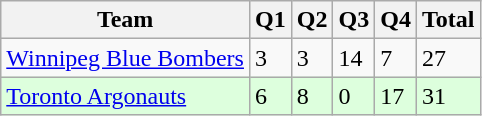<table class="wikitable">
<tr>
<th>Team</th>
<th>Q1</th>
<th>Q2</th>
<th>Q3</th>
<th>Q4</th>
<th>Total</th>
</tr>
<tr>
<td><a href='#'>Winnipeg Blue Bombers</a></td>
<td>3</td>
<td>3</td>
<td>14</td>
<td>7</td>
<td>27</td>
</tr>
<tr style="background-color:#DDFFDD">
<td><a href='#'>Toronto Argonauts</a></td>
<td>6</td>
<td>8</td>
<td>0</td>
<td>17</td>
<td>31</td>
</tr>
</table>
